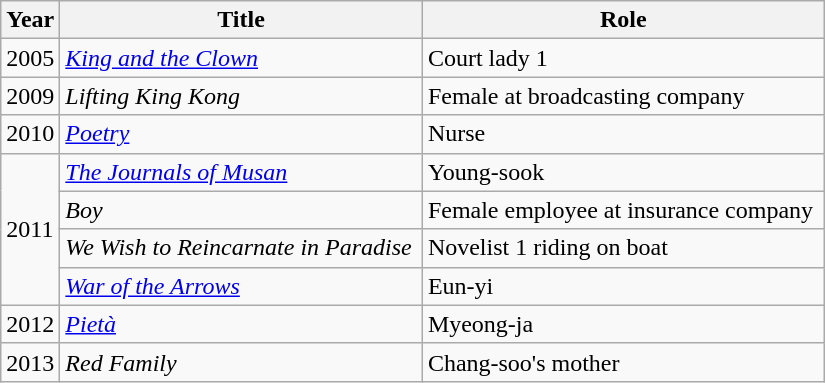<table class="wikitable" style="width:550px">
<tr>
<th width=10>Year</th>
<th>Title</th>
<th>Role</th>
</tr>
<tr>
<td>2005</td>
<td><em><a href='#'>King and the Clown</a></em></td>
<td>Court lady 1</td>
</tr>
<tr>
<td>2009</td>
<td><em>Lifting King Kong</em></td>
<td>Female at broadcasting company</td>
</tr>
<tr>
<td>2010</td>
<td><em><a href='#'>Poetry</a></em></td>
<td>Nurse</td>
</tr>
<tr>
<td rowspan=4>2011</td>
<td><em><a href='#'>The Journals of Musan</a></em></td>
<td>Young-sook</td>
</tr>
<tr>
<td><em>Boy</em></td>
<td>Female employee at insurance company</td>
</tr>
<tr>
<td><em>We Wish to Reincarnate in Paradise</em></td>
<td>Novelist 1 riding on boat</td>
</tr>
<tr>
<td><em><a href='#'>War of the Arrows</a></em></td>
<td>Eun-yi</td>
</tr>
<tr>
<td>2012</td>
<td><em><a href='#'>Pietà</a></em></td>
<td>Myeong-ja</td>
</tr>
<tr>
<td>2013</td>
<td><em>Red Family</em></td>
<td>Chang-soo's mother</td>
</tr>
</table>
